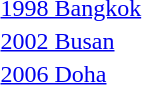<table>
<tr>
<td rowspan=2><a href='#'>1998 Bangkok</a></td>
<td rowspan=2></td>
<td rowspan=2></td>
<td></td>
</tr>
<tr>
<td></td>
</tr>
<tr>
<td rowspan=2><a href='#'>2002 Busan</a></td>
<td rowspan=2></td>
<td rowspan=2></td>
<td></td>
</tr>
<tr>
<td></td>
</tr>
<tr>
<td rowspan=2><a href='#'>2006 Doha</a></td>
<td rowspan=2></td>
<td rowspan=2></td>
<td></td>
</tr>
<tr>
<td></td>
</tr>
</table>
